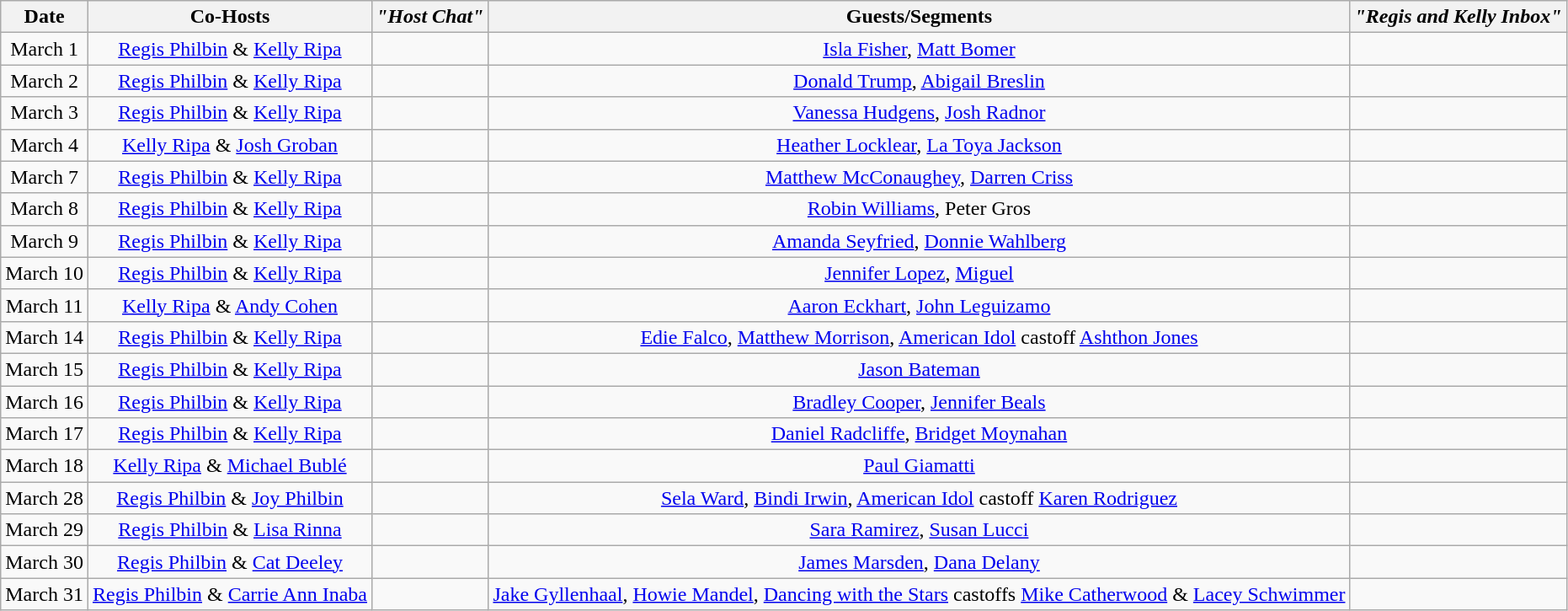<table class="wikitable sortable" style="text-align:center;">
<tr>
<th>Date</th>
<th>Co-Hosts</th>
<th><em>"Host Chat"</em></th>
<th>Guests/Segments</th>
<th><em>"Regis and Kelly Inbox"</em></th>
</tr>
<tr>
<td>March 1</td>
<td><a href='#'>Regis Philbin</a> & <a href='#'>Kelly Ripa</a></td>
<td></td>
<td><a href='#'>Isla Fisher</a>, <a href='#'>Matt Bomer</a></td>
<td></td>
</tr>
<tr>
<td>March 2</td>
<td><a href='#'>Regis Philbin</a> & <a href='#'>Kelly Ripa</a></td>
<td></td>
<td><a href='#'>Donald Trump</a>, <a href='#'>Abigail Breslin</a></td>
<td></td>
</tr>
<tr>
<td>March 3</td>
<td><a href='#'>Regis Philbin</a> & <a href='#'>Kelly Ripa</a></td>
<td></td>
<td><a href='#'>Vanessa Hudgens</a>, <a href='#'>Josh Radnor</a></td>
<td></td>
</tr>
<tr>
<td>March 4</td>
<td><a href='#'>Kelly Ripa</a> & <a href='#'>Josh Groban</a></td>
<td></td>
<td><a href='#'>Heather Locklear</a>, <a href='#'>La Toya Jackson</a></td>
<td></td>
</tr>
<tr>
<td>March 7</td>
<td><a href='#'>Regis Philbin</a> & <a href='#'>Kelly Ripa</a></td>
<td></td>
<td><a href='#'>Matthew McConaughey</a>, <a href='#'>Darren Criss</a></td>
<td></td>
</tr>
<tr>
<td>March 8</td>
<td><a href='#'>Regis Philbin</a> & <a href='#'>Kelly Ripa</a></td>
<td></td>
<td><a href='#'>Robin Williams</a>, Peter Gros</td>
<td></td>
</tr>
<tr>
<td>March 9</td>
<td><a href='#'>Regis Philbin</a> & <a href='#'>Kelly Ripa</a></td>
<td></td>
<td><a href='#'>Amanda Seyfried</a>, <a href='#'>Donnie Wahlberg</a></td>
<td></td>
</tr>
<tr>
<td>March 10</td>
<td><a href='#'>Regis Philbin</a> & <a href='#'>Kelly Ripa</a></td>
<td></td>
<td><a href='#'>Jennifer Lopez</a>, <a href='#'>Miguel</a></td>
<td></td>
</tr>
<tr>
<td>March 11</td>
<td><a href='#'>Kelly Ripa</a> & <a href='#'>Andy Cohen</a></td>
<td></td>
<td><a href='#'>Aaron Eckhart</a>, <a href='#'>John Leguizamo</a></td>
<td></td>
</tr>
<tr>
<td>March 14</td>
<td><a href='#'>Regis Philbin</a> & <a href='#'>Kelly Ripa</a></td>
<td></td>
<td><a href='#'>Edie Falco</a>, <a href='#'>Matthew Morrison</a>, <a href='#'>American Idol</a> castoff <a href='#'>Ashthon Jones</a></td>
<td></td>
</tr>
<tr>
<td>March 15</td>
<td><a href='#'>Regis Philbin</a> & <a href='#'>Kelly Ripa</a></td>
<td></td>
<td><a href='#'>Jason Bateman</a></td>
<td></td>
</tr>
<tr>
<td>March 16</td>
<td><a href='#'>Regis Philbin</a> & <a href='#'>Kelly Ripa</a></td>
<td></td>
<td><a href='#'>Bradley Cooper</a>, <a href='#'>Jennifer Beals</a></td>
<td></td>
</tr>
<tr>
<td>March 17</td>
<td><a href='#'>Regis Philbin</a> & <a href='#'>Kelly Ripa</a></td>
<td></td>
<td><a href='#'>Daniel Radcliffe</a>, <a href='#'>Bridget Moynahan</a></td>
<td></td>
</tr>
<tr>
<td>March 18</td>
<td><a href='#'>Kelly Ripa</a> & <a href='#'>Michael Bublé</a></td>
<td></td>
<td><a href='#'>Paul Giamatti</a></td>
<td></td>
</tr>
<tr>
<td>March 28</td>
<td><a href='#'>Regis Philbin</a> & <a href='#'>Joy Philbin</a></td>
<td></td>
<td><a href='#'>Sela Ward</a>, <a href='#'>Bindi Irwin</a>,  <a href='#'>American Idol</a> castoff <a href='#'>Karen Rodriguez</a></td>
<td></td>
</tr>
<tr>
<td>March 29</td>
<td><a href='#'>Regis Philbin</a> & <a href='#'>Lisa Rinna</a></td>
<td></td>
<td><a href='#'>Sara Ramirez</a>, <a href='#'>Susan Lucci</a></td>
<td></td>
</tr>
<tr>
<td>March 30</td>
<td><a href='#'>Regis Philbin</a> & <a href='#'>Cat Deeley</a></td>
<td></td>
<td><a href='#'>James Marsden</a>, <a href='#'>Dana Delany</a></td>
<td></td>
</tr>
<tr>
<td>March 31</td>
<td><a href='#'>Regis Philbin</a> & <a href='#'>Carrie Ann Inaba</a></td>
<td></td>
<td><a href='#'>Jake Gyllenhaal</a>, <a href='#'>Howie Mandel</a>, <a href='#'>Dancing with the Stars</a> castoffs <a href='#'>Mike Catherwood</a> & <a href='#'>Lacey Schwimmer</a></td>
<td></td>
</tr>
</table>
